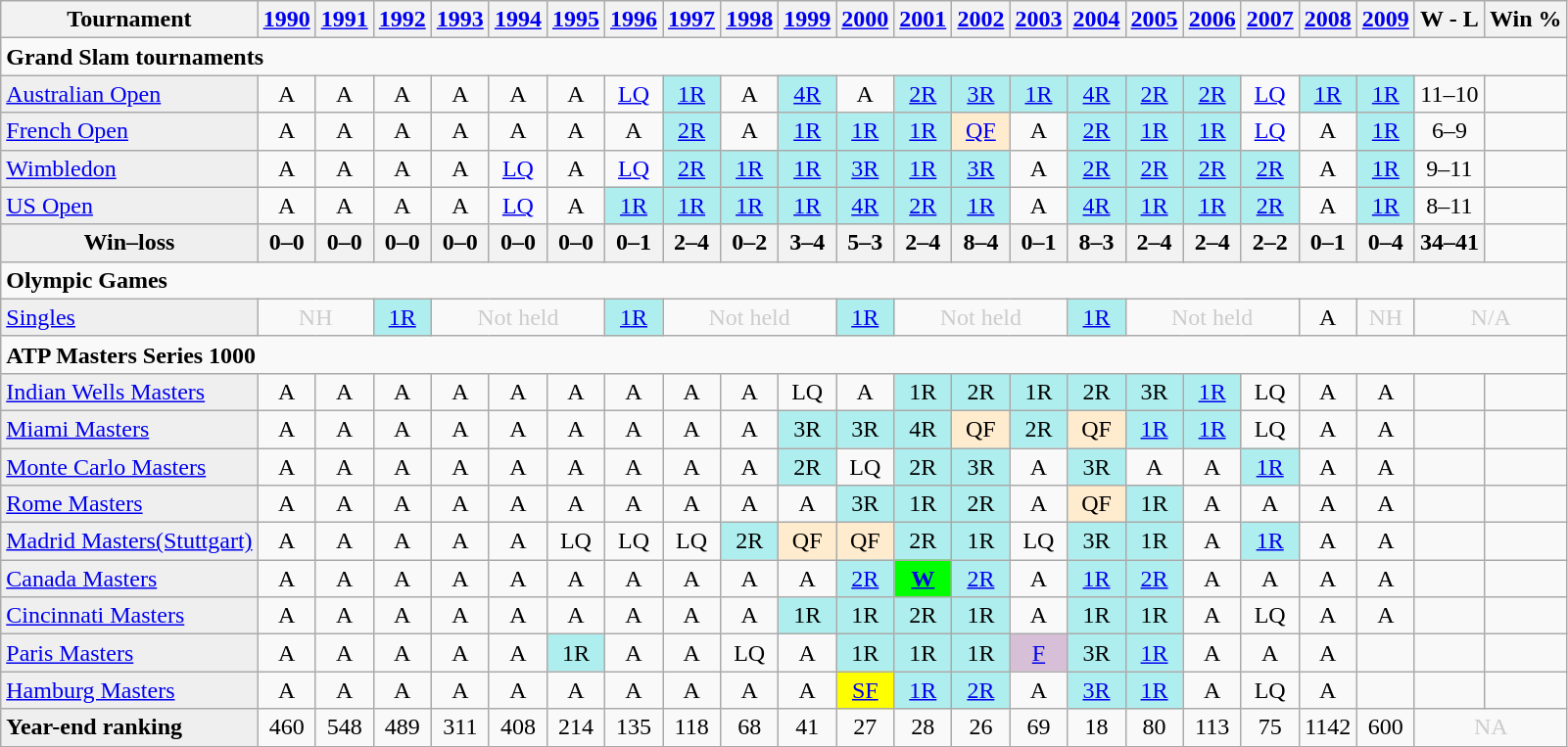<table class="wikitable">
<tr>
<th>Tournament</th>
<th><a href='#'>1990</a></th>
<th><a href='#'>1991</a></th>
<th><a href='#'>1992</a></th>
<th><a href='#'>1993</a></th>
<th><a href='#'>1994</a></th>
<th><a href='#'>1995</a></th>
<th><a href='#'>1996</a></th>
<th><a href='#'>1997</a></th>
<th><a href='#'>1998</a></th>
<th><a href='#'>1999</a></th>
<th><a href='#'>2000</a></th>
<th><a href='#'>2001</a></th>
<th><a href='#'>2002</a></th>
<th><a href='#'>2003</a></th>
<th><a href='#'>2004</a></th>
<th><a href='#'>2005</a></th>
<th><a href='#'>2006</a></th>
<th><a href='#'>2007</a></th>
<th><a href='#'>2008</a></th>
<th><a href='#'>2009</a></th>
<th>W ‑ L</th>
<th>Win %</th>
</tr>
<tr>
<td colspan="24"><strong>Grand Slam tournaments</strong></td>
</tr>
<tr>
<td style="background:#EFEFEF;"><a href='#'>Australian Open</a></td>
<td align="center">A</td>
<td align="center">A</td>
<td align="center">A</td>
<td align="center">A</td>
<td align="center">A</td>
<td align="center">A</td>
<td align="center"><a href='#'>LQ</a></td>
<td align="center" style="background:#afeeee;"><a href='#'>1R</a></td>
<td align="center">A</td>
<td align="center" style="background:#afeeee;"><a href='#'>4R</a></td>
<td align="center">A</td>
<td align="center" style="background:#afeeee;"><a href='#'>2R</a></td>
<td align="center" style="background:#afeeee;"><a href='#'>3R</a></td>
<td align="center" style="background:#afeeee;"><a href='#'>1R</a></td>
<td align="center" style="background:#afeeee;"><a href='#'>4R</a></td>
<td align="center" style="background:#afeeee;"><a href='#'>2R</a></td>
<td align="center" style="background:#afeeee;"><a href='#'>2R</a></td>
<td align="center"><a href='#'>LQ</a></td>
<td align="center" style="background:#afeeee;"><a href='#'>1R</a></td>
<td align="center" style="background:#afeeee;"><a href='#'>1R</a></td>
<td align="center">11–10</td>
<td></td>
</tr>
<tr>
<td style="background:#EFEFEF;"><a href='#'>French Open</a></td>
<td align="center">A</td>
<td align="center">A</td>
<td align="center">A</td>
<td align="center">A</td>
<td align="center">A</td>
<td align="center">A</td>
<td align="center">A</td>
<td align="center" style="background:#afeeee;"><a href='#'>2R</a></td>
<td align="center">A</td>
<td align="center" style="background:#afeeee;"><a href='#'>1R</a></td>
<td align="center" style="background:#afeeee;"><a href='#'>1R</a></td>
<td align="center" style="background:#afeeee;"><a href='#'>1R</a></td>
<td align="center" style="background:#ffebcd;"><a href='#'>QF</a></td>
<td align="center">A</td>
<td align="center" style="background:#afeeee;"><a href='#'>2R</a></td>
<td align="center" style="background:#afeeee;"><a href='#'>1R</a></td>
<td align="center" style="background:#afeeee;"><a href='#'>1R</a></td>
<td align="center"><a href='#'>LQ</a></td>
<td align="center">A</td>
<td align="center" style="background:#afeeee;"><a href='#'>1R</a></td>
<td align="center">6–9</td>
<td></td>
</tr>
<tr>
<td style="background:#EFEFEF;"><a href='#'>Wimbledon</a></td>
<td align="center">A</td>
<td align="center">A</td>
<td align="center">A</td>
<td align="center">A</td>
<td align="center"><a href='#'>LQ</a></td>
<td align="center">A</td>
<td align="center"><a href='#'>LQ</a></td>
<td align="center" style="background:#afeeee;"><a href='#'>2R</a></td>
<td align="center" style="background:#afeeee;"><a href='#'>1R</a></td>
<td align="center" style="background:#afeeee;"><a href='#'>1R</a></td>
<td align="center" style="background:#afeeee;"><a href='#'>3R</a></td>
<td align="center" style="background:#afeeee;"><a href='#'>1R</a></td>
<td align="center" style="background:#afeeee;"><a href='#'>3R</a></td>
<td align="center">A</td>
<td align="center" style="background:#afeeee;"><a href='#'>2R</a></td>
<td align="center" style="background:#afeeee;"><a href='#'>2R</a></td>
<td align="center" style="background:#afeeee;"><a href='#'>2R</a></td>
<td align="center" style="background:#afeeee;"><a href='#'>2R</a></td>
<td align="center">A</td>
<td align="center" style="background:#afeeee;"><a href='#'>1R</a></td>
<td align="center">9–11</td>
<td></td>
</tr>
<tr>
<td style="background:#EFEFEF;"><a href='#'>US Open</a></td>
<td align="center">A</td>
<td align="center">A</td>
<td align="center">A</td>
<td align="center">A</td>
<td align="center"><a href='#'>LQ</a></td>
<td align="center">A</td>
<td align="center" style="background:#afeeee;"><a href='#'>1R</a></td>
<td align="center" style="background:#afeeee;"><a href='#'>1R</a></td>
<td align="center" style="background:#afeeee;"><a href='#'>1R</a></td>
<td align="center" style="background:#afeeee;"><a href='#'>1R</a></td>
<td align="center" style="background:#afeeee;"><a href='#'>4R</a></td>
<td align="center" style="background:#afeeee;"><a href='#'>2R</a></td>
<td align="center" style="background:#afeeee;"><a href='#'>1R</a></td>
<td align="center">A</td>
<td align="center" style="background:#afeeee;"><a href='#'>4R</a></td>
<td align="center" style="background:#afeeee;"><a href='#'>1R</a></td>
<td align="center" style="background:#afeeee;"><a href='#'>1R</a></td>
<td align="center" style="background:#afeeee;"><a href='#'>2R</a></td>
<td align="center">A</td>
<td align="center" style="background:#afeeee;"><a href='#'>1R</a></td>
<td align="center">8–11</td>
<td></td>
</tr>
<tr>
<th style="background:#EFEFEF;">Win–loss</th>
<th>0–0</th>
<th>0–0</th>
<th>0–0</th>
<th>0–0</th>
<th>0–0</th>
<th>0–0</th>
<th>0–1</th>
<th>2–4</th>
<th>0–2</th>
<th>3–4</th>
<th>5–3</th>
<th>2–4</th>
<th>8–4</th>
<th>0–1</th>
<th>8–3</th>
<th>2–4</th>
<th>2–4</th>
<th>2–2</th>
<th>0–1</th>
<th>0–4</th>
<th>34–41</th>
<td></td>
</tr>
<tr>
<td colspan="24"><strong>Olympic Games</strong></td>
</tr>
<tr>
<td style="background:#EFEFEF;"><a href='#'>Singles</a></td>
<td align="center" colspan="2" style="color:#cccccc;">NH</td>
<td align="center" style="background:#afeeee;"><a href='#'>1R</a></td>
<td align="center" colspan="3" style="color:#cccccc;">Not held</td>
<td align="center" style="background:#afeeee;"><a href='#'>1R</a></td>
<td align="center" colspan="3" style="color:#cccccc;">Not held</td>
<td align="center" style="background:#afeeee;"><a href='#'>1R</a></td>
<td align="center" colspan="3" style="color:#cccccc;">Not held</td>
<td align="center" style="background:#afeeee;"><a href='#'>1R</a></td>
<td align="center" colspan="3" style="color:#cccccc;">Not held</td>
<td align="center">A</td>
<td align="center" colspan="1" style="color:#cccccc;">NH</td>
<td align="center" colspan="2" style="color:#cccccc;">N/A</td>
</tr>
<tr>
<td colspan="24"><strong>ATP Masters Series 1000</strong></td>
</tr>
<tr>
<td style="background:#EFEFEF;"><a href='#'>Indian Wells Masters</a></td>
<td align="center">A</td>
<td align="center">A</td>
<td align="center">A</td>
<td align="center">A</td>
<td align="center">A</td>
<td align="center">A</td>
<td align="center">A</td>
<td align="center">A</td>
<td align="center">A</td>
<td align="center">LQ</td>
<td align="center">A</td>
<td align="center" style="background:#afeeee;">1R</td>
<td align="center" style="background:#afeeee;">2R</td>
<td align="center" style="background:#afeeee;">1R</td>
<td align="center" style="background:#afeeee;">2R</td>
<td align="center" style="background:#afeeee;">3R</td>
<td align="center" style="background:#afeeee;"><a href='#'>1R</a></td>
<td align="center">LQ</td>
<td align="center">A</td>
<td align="center">A</td>
<td align="center"></td>
<td align="center"></td>
</tr>
<tr>
<td style="background:#EFEFEF;"><a href='#'>Miami Masters</a></td>
<td align="center">A</td>
<td align="center">A</td>
<td align="center">A</td>
<td align="center">A</td>
<td align="center">A</td>
<td align="center">A</td>
<td align="center">A</td>
<td align="center">A</td>
<td align="center">A</td>
<td align="center" style="background:#afeeee;">3R</td>
<td align="center" style="background:#afeeee;">3R</td>
<td align="center" style="background:#afeeee;">4R</td>
<td align="center" style="background:#ffebcd;">QF</td>
<td align="center" style="background:#afeeee;">2R</td>
<td align="center" style="background:#ffebcd;">QF</td>
<td align="center" style="background:#afeeee;"><a href='#'>1R</a></td>
<td align="center" style="background:#afeeee;"><a href='#'>1R</a></td>
<td align="center">LQ</td>
<td align="center">A</td>
<td align="center">A</td>
<td align="center"></td>
<td align="center"></td>
</tr>
<tr>
<td style="background:#EFEFEF;"><a href='#'>Monte Carlo Masters</a></td>
<td align="center">A</td>
<td align="center">A</td>
<td align="center">A</td>
<td align="center">A</td>
<td align="center">A</td>
<td align="center">A</td>
<td align="center">A</td>
<td align="center">A</td>
<td align="center">A</td>
<td align="center" style="background:#afeeee;">2R</td>
<td align="center">LQ</td>
<td align="center" style="background:#afeeee;">2R</td>
<td align="center" style="background:#afeeee;">3R</td>
<td align="center">A</td>
<td align="center" style="background:#afeeee;">3R</td>
<td align="center">A</td>
<td align="center">A</td>
<td align="center" style="background:#afeeee;"><a href='#'>1R</a></td>
<td align="center">A</td>
<td align="center">A</td>
<td align="center"></td>
<td align="center"></td>
</tr>
<tr>
<td style="background:#EFEFEF;"><a href='#'>Rome Masters</a></td>
<td align="center">A</td>
<td align="center">A</td>
<td align="center">A</td>
<td align="center">A</td>
<td align="center">A</td>
<td align="center">A</td>
<td align="center">A</td>
<td align="center">A</td>
<td align="center">A</td>
<td align="center">A</td>
<td align="center" style="background:#afeeee;">3R</td>
<td align="center" style="background:#afeeee;">1R</td>
<td align="center" style="background:#afeeee;">2R</td>
<td align="center">A</td>
<td align="center" style="background:#ffebcd;">QF</td>
<td align="center" style="background:#afeeee;">1R</td>
<td align="center">A</td>
<td align="center">A</td>
<td align="center">A</td>
<td align="center">A</td>
<td align="center"></td>
<td align="center"></td>
</tr>
<tr>
<td style="background:#EFEFEF;"><a href='#'>Madrid Masters(Stuttgart)</a></td>
<td align="center">A</td>
<td align="center">A</td>
<td align="center">A</td>
<td align="center">A</td>
<td align="center">A</td>
<td align="center">LQ</td>
<td align="center">LQ</td>
<td align="center">LQ</td>
<td align="center" style="background:#afeeee;">2R</td>
<td align="center" style="background:#ffebcd;">QF</td>
<td align="center" style="background:#ffebcd;">QF</td>
<td align="center" style="background:#afeeee;">2R</td>
<td align="center" style="background:#afeeee;">1R</td>
<td align="center">LQ</td>
<td align="center" style="background:#afeeee;">3R</td>
<td align="center" style="background:#afeeee;">1R</td>
<td align="center">A</td>
<td align="center" style="background:#afeeee;"><a href='#'>1R</a></td>
<td align="center">A</td>
<td align="center">A</td>
<td align="center"></td>
<td align="center"></td>
</tr>
<tr>
<td style="background:#EFEFEF;"><a href='#'>Canada Masters</a></td>
<td align="center">A</td>
<td align="center">A</td>
<td align="center">A</td>
<td align="center">A</td>
<td align="center">A</td>
<td align="center">A</td>
<td align="center">A</td>
<td align="center">A</td>
<td align="center">A</td>
<td align="center">A</td>
<td align="center" style="background:#afeeee;"><a href='#'>2R</a></td>
<td align="center" style="background:#00ff00;"><strong><a href='#'>W</a></strong></td>
<td align="center" style="background:#afeeee;"><a href='#'>2R</a></td>
<td align="center">A</td>
<td align="center" style="background:#afeeee;"><a href='#'>1R</a></td>
<td align="center" style="background:#afeeee;"><a href='#'>2R</a></td>
<td align="center">A</td>
<td align="center">A</td>
<td align="center">A</td>
<td align="center">A</td>
<td align="center"></td>
<td align="center"></td>
</tr>
<tr>
<td style="background:#EFEFEF;"><a href='#'>Cincinnati Masters</a></td>
<td align="center">A</td>
<td align="center">A</td>
<td align="center">A</td>
<td align="center">A</td>
<td align="center">A</td>
<td align="center">A</td>
<td align="center">A</td>
<td align="center">A</td>
<td align="center">A</td>
<td align="center" style="background:#afeeee;">1R</td>
<td align="center" style="background:#afeeee;">1R</td>
<td align="center" style="background:#afeeee;">2R</td>
<td align="center" style="background:#afeeee;">1R</td>
<td align="center">A</td>
<td align="center" style="background:#afeeee;">1R</td>
<td align="center" style="background:#afeeee;">1R</td>
<td align="center">A</td>
<td align="center">LQ</td>
<td align="center">A</td>
<td align="center">A</td>
<td align="center"></td>
<td align="center"></td>
</tr>
<tr>
<td style="background:#EFEFEF;"><a href='#'>Paris Masters</a></td>
<td align="center">A</td>
<td align="center">A</td>
<td align="center">A</td>
<td align="center">A</td>
<td align="center">A</td>
<td align="center" style="background:#afeeee;">1R</td>
<td align="center">A</td>
<td align="center">A</td>
<td align="center">LQ</td>
<td align="center">A</td>
<td align="center" style="background:#afeeee;">1R</td>
<td align="center" style="background:#afeeee;">1R</td>
<td align="center" style="background:#afeeee;">1R</td>
<td align="center" style="background:#D8BFD8;"><a href='#'>F</a></td>
<td align="center" style="background:#afeeee;">3R</td>
<td align="center" style="background:#afeeee;"><a href='#'>1R</a></td>
<td align="center">A</td>
<td align="center">A</td>
<td align="center">A</td>
<td align="center"></td>
<td align="center"></td>
<td align="center"></td>
</tr>
<tr>
<td style="background:#EFEFEF;"><a href='#'>Hamburg Masters</a></td>
<td align="center">A</td>
<td align="center">A</td>
<td align="center">A</td>
<td align="center">A</td>
<td align="center">A</td>
<td align="center">A</td>
<td align="center">A</td>
<td align="center">A</td>
<td align="center">A</td>
<td align="center">A</td>
<td align="center" style="background:yellow;"><a href='#'>SF</a></td>
<td align="center" style="background:#afeeee;"><a href='#'>1R</a></td>
<td align="center" style="background:#afeeee;"><a href='#'>2R</a></td>
<td align="center">A</td>
<td align="center" style="background:#afeeee;"><a href='#'>3R</a></td>
<td align="center" style="background:#afeeee;"><a href='#'>1R</a></td>
<td align="center">A</td>
<td align="center">LQ</td>
<td align="center">A</td>
<td align="center"></td>
<td align="center"></td>
<td align="center"></td>
</tr>
<tr>
<td style="background:#EFEFEF;"><strong>Year-end ranking</strong></td>
<td align="center">460</td>
<td align="center">548</td>
<td align="center">489</td>
<td align="center">311</td>
<td align="center">408</td>
<td align="center">214</td>
<td align="center">135</td>
<td align="center">118</td>
<td align="center">68</td>
<td align="center">41</td>
<td align="center">27</td>
<td align="center">28</td>
<td align="center">26</td>
<td align="center">69</td>
<td align="center">18</td>
<td align="center">80</td>
<td align="center">113</td>
<td align="center">75</td>
<td align="center">1142</td>
<td align="center">600</td>
<td align="center" colspan="2" style="color:#cccccc;">NA</td>
</tr>
</table>
